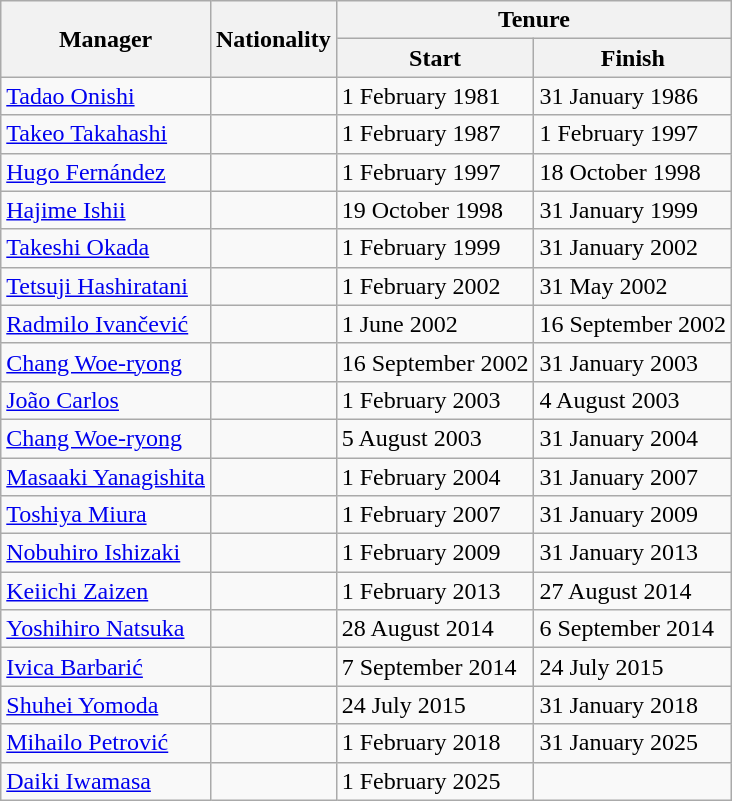<table class="wikitable">
<tr>
<th rowspan="2">Manager</th>
<th rowspan="2">Nationality</th>
<th colspan="2">Tenure</th>
</tr>
<tr>
<th>Start</th>
<th>Finish</th>
</tr>
<tr>
<td><a href='#'>Tadao Onishi</a></td>
<td></td>
<td>1 February 1981</td>
<td>31 January 1986<br></td>
</tr>
<tr>
<td><a href='#'>Takeo Takahashi</a></td>
<td></td>
<td>1 February 1987</td>
<td>1 February 1997<br></td>
</tr>
<tr>
<td><a href='#'>Hugo Fernández</a></td>
<td></td>
<td>1 February 1997</td>
<td>18 October 1998<br></td>
</tr>
<tr>
<td><a href='#'>Hajime Ishii</a></td>
<td></td>
<td>19 October 1998</td>
<td>31 January 1999<br></td>
</tr>
<tr>
<td><a href='#'>Takeshi Okada</a></td>
<td></td>
<td>1 February 1999</td>
<td>31 January 2002<br></td>
</tr>
<tr>
<td><a href='#'>Tetsuji Hashiratani</a></td>
<td></td>
<td>1 February 2002</td>
<td>31 May 2002<br></td>
</tr>
<tr>
<td><a href='#'>Radmilo Ivančević</a></td>
<td></td>
<td>1 June 2002</td>
<td>16 September 2002<br></td>
</tr>
<tr>
<td><a href='#'>Chang Woe-ryong</a></td>
<td></td>
<td>16 September 2002</td>
<td>31 January 2003<br></td>
</tr>
<tr>
<td><a href='#'>João Carlos</a></td>
<td></td>
<td>1 February 2003</td>
<td>4 August 2003<br></td>
</tr>
<tr>
<td><a href='#'>Chang Woe-ryong</a></td>
<td></td>
<td>5 August 2003</td>
<td>31 January 2004<br></td>
</tr>
<tr>
<td><a href='#'>Masaaki Yanagishita</a></td>
<td></td>
<td>1 February 2004</td>
<td>31 January 2007<br></td>
</tr>
<tr>
<td><a href='#'>Toshiya Miura</a></td>
<td></td>
<td>1 February 2007</td>
<td>31 January 2009<br></td>
</tr>
<tr>
<td><a href='#'>Nobuhiro Ishizaki</a></td>
<td></td>
<td>1 February 2009</td>
<td>31 January 2013<br></td>
</tr>
<tr>
<td><a href='#'>Keiichi Zaizen</a></td>
<td></td>
<td>1 February 2013</td>
<td>27 August 2014<br></td>
</tr>
<tr>
<td><a href='#'>Yoshihiro Natsuka</a></td>
<td></td>
<td>28 August 2014</td>
<td>6 September 2014<br></td>
</tr>
<tr>
<td><a href='#'>Ivica Barbarić</a></td>
<td></td>
<td>7 September 2014</td>
<td>24 July 2015<br></td>
</tr>
<tr>
<td><a href='#'>Shuhei Yomoda</a></td>
<td></td>
<td>24 July 2015</td>
<td>31 January 2018<br></td>
</tr>
<tr>
<td><a href='#'>Mihailo Petrović</a></td>
<td></td>
<td>1 February 2018</td>
<td>31 January 2025<br></td>
</tr>
<tr>
<td><a href='#'>Daiki Iwamasa</a></td>
<td></td>
<td>1 February 2025</td>
<td><br></td>
</tr>
</table>
